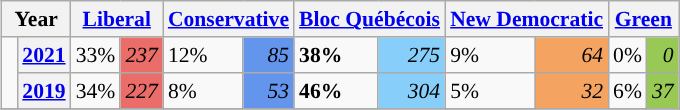<table class="wikitable" style="float:right; width:400; font-size:90%; margin-left:1em;">
<tr>
<th colspan="2" scope="col">Year</th>
<th colspan="2" scope="col"><a href='#'>Liberal</a></th>
<th colspan="2" scope="col"><a href='#'>Conservative</a></th>
<th colspan="2" scope="col"><a href='#'>Bloc Québécois</a></th>
<th colspan="2" scope="col"><a href='#'>New Democratic</a></th>
<th colspan="2" scope="col"><a href='#'>Green</a></th>
</tr>
<tr>
<td rowspan="2" style="width: 0.25em; background-color: "></td>
<th><a href='#'>2021</a></th>
<td>33%</td>
<td style="text-align:right; background:#EA6D6A;"><em>237</em></td>
<td>12%</td>
<td style="text-align:right; background:#6495ED;"><em>85</em></td>
<td><strong>38%</strong></td>
<td style="text-align:right; background:#87CEFA;"><em>275</em></td>
<td>9%</td>
<td style="text-align:right; background:#F4A460;"><em>64</em></td>
<td>0%</td>
<td style="text-align:right; background:#99C955;"><em>0</em></td>
</tr>
<tr>
<th><a href='#'>2019</a></th>
<td>34%</td>
<td style="text-align:right; background:#EA6D6A;"><em>227</em></td>
<td>8%</td>
<td style="text-align:right; background:#6495ED;"><em>53</em></td>
<td><strong>46%</strong></td>
<td style="text-align:right; background:#87CEFA;"><em>304</em></td>
<td>5%</td>
<td style="text-align:right; background:#F4A460;"><em>32</em></td>
<td>6%</td>
<td style="text-align:right; background:#99C955;"><em>37</em></td>
</tr>
<tr>
</tr>
</table>
